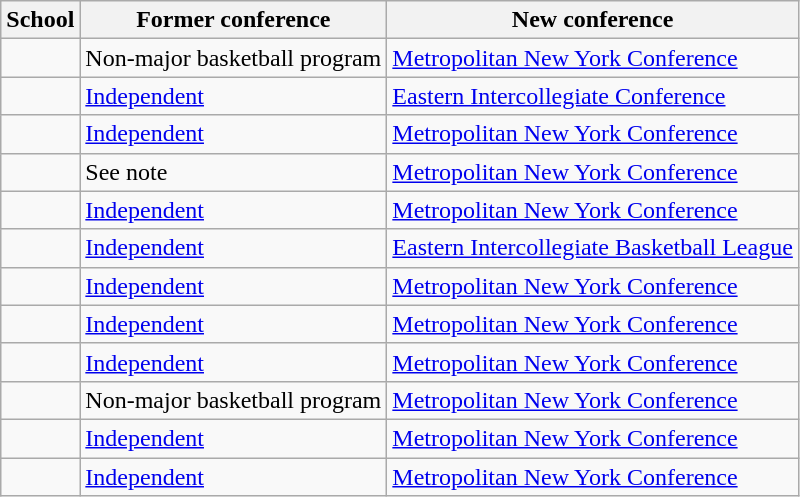<table class="wikitable sortable">
<tr>
<th>School</th>
<th>Former conference</th>
<th>New conference</th>
</tr>
<tr>
<td></td>
<td>Non-major basketball program</td>
<td><a href='#'>Metropolitan New York Conference</a></td>
</tr>
<tr>
<td></td>
<td><a href='#'>Independent</a></td>
<td><a href='#'>Eastern Intercollegiate Conference</a></td>
</tr>
<tr>
<td></td>
<td><a href='#'>Independent</a></td>
<td><a href='#'>Metropolitan New York Conference</a></td>
</tr>
<tr>
<td></td>
<td>See note</td>
<td><a href='#'>Metropolitan New York Conference</a></td>
</tr>
<tr>
<td></td>
<td><a href='#'>Independent</a></td>
<td><a href='#'>Metropolitan New York Conference</a></td>
</tr>
<tr>
<td></td>
<td><a href='#'>Independent</a></td>
<td><a href='#'>Eastern Intercollegiate Basketball League</a></td>
</tr>
<tr>
<td></td>
<td><a href='#'>Independent</a></td>
<td><a href='#'>Metropolitan New York Conference</a></td>
</tr>
<tr>
<td></td>
<td><a href='#'>Independent</a></td>
<td><a href='#'>Metropolitan New York Conference</a></td>
</tr>
<tr>
<td></td>
<td><a href='#'>Independent</a></td>
<td><a href='#'>Metropolitan New York Conference</a></td>
</tr>
<tr>
<td></td>
<td>Non-major basketball program</td>
<td><a href='#'>Metropolitan New York Conference</a></td>
</tr>
<tr>
<td></td>
<td><a href='#'>Independent</a></td>
<td><a href='#'>Metropolitan New York Conference</a></td>
</tr>
<tr>
<td></td>
<td><a href='#'>Independent</a></td>
<td><a href='#'>Metropolitan New York Conference</a></td>
</tr>
</table>
